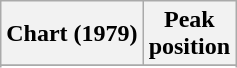<table class="wikitable plainrowheaders sortable" style="text-align:center;">
<tr>
<th scope="col">Chart (1979)</th>
<th scope="col">Peak<br>position</th>
</tr>
<tr>
</tr>
<tr>
</tr>
</table>
